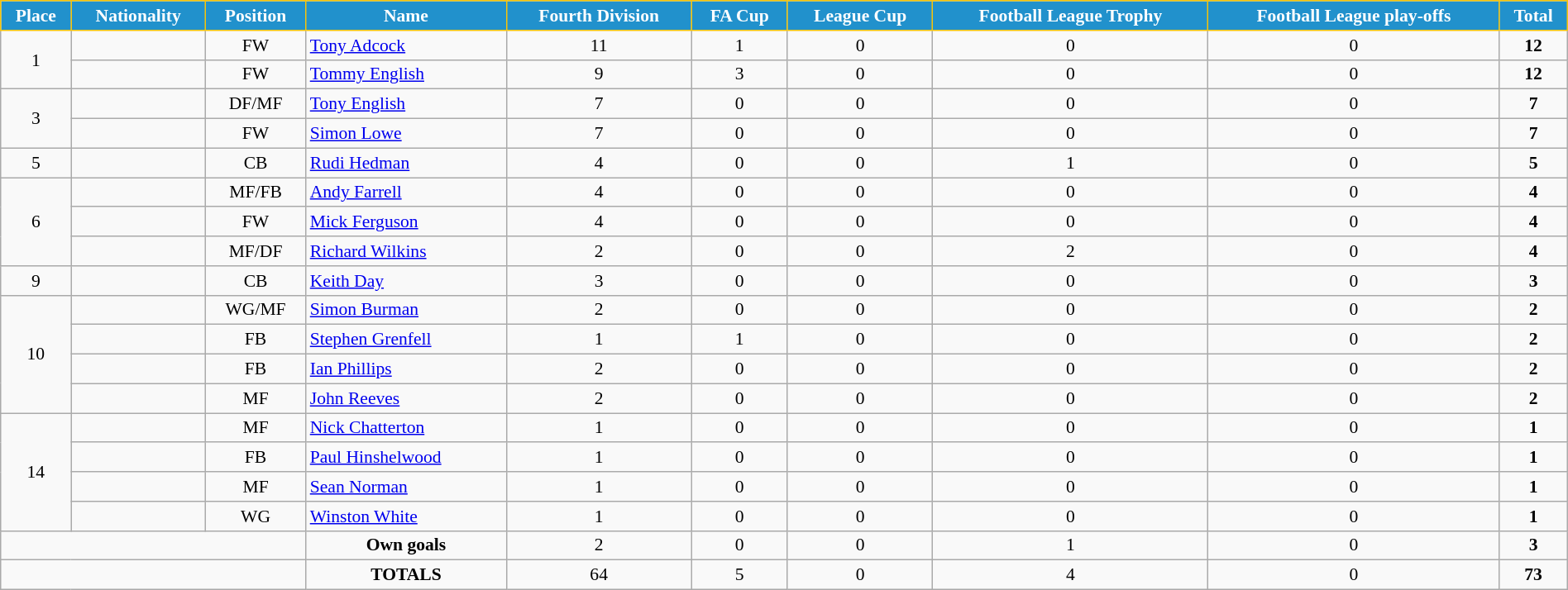<table class="wikitable" style="text-align:center; font-size:90%; width:100%;">
<tr>
<th style="background:#2191CC; color:white; border:1px solid #F7C408; text-align:center;">Place</th>
<th style="background:#2191CC; color:white; border:1px solid #F7C408; text-align:center;">Nationality</th>
<th style="background:#2191CC; color:white; border:1px solid #F7C408; text-align:center;">Position</th>
<th style="background:#2191CC; color:white; border:1px solid #F7C408; text-align:center;">Name</th>
<th style="background:#2191CC; color:white; border:1px solid #F7C408; text-align:center;">Fourth Division</th>
<th style="background:#2191CC; color:white; border:1px solid #F7C408; text-align:center;">FA Cup</th>
<th style="background:#2191CC; color:white; border:1px solid #F7C408; text-align:center;">League Cup</th>
<th style="background:#2191CC; color:white; border:1px solid #F7C408; text-align:center;">Football League Trophy</th>
<th style="background:#2191CC; color:white; border:1px solid #F7C408; text-align:center;">Football League play-offs</th>
<th style="background:#2191CC; color:white; border:1px solid #F7C408; text-align:center;">Total</th>
</tr>
<tr>
<td rowspan=2>1</td>
<td></td>
<td>FW</td>
<td align="left"><a href='#'>Tony Adcock</a></td>
<td>11</td>
<td>1</td>
<td>0</td>
<td>0</td>
<td>0</td>
<td><strong>12</strong></td>
</tr>
<tr>
<td></td>
<td>FW</td>
<td align="left"><a href='#'>Tommy English</a></td>
<td>9</td>
<td>3</td>
<td>0</td>
<td>0</td>
<td>0</td>
<td><strong>12</strong></td>
</tr>
<tr>
<td rowspan=2>3</td>
<td></td>
<td>DF/MF</td>
<td align="left"><a href='#'>Tony English</a></td>
<td>7</td>
<td>0</td>
<td>0</td>
<td>0</td>
<td>0</td>
<td><strong>7</strong></td>
</tr>
<tr>
<td></td>
<td>FW</td>
<td align="left"><a href='#'>Simon Lowe</a></td>
<td>7</td>
<td>0</td>
<td>0</td>
<td>0</td>
<td>0</td>
<td><strong>7</strong></td>
</tr>
<tr>
<td>5</td>
<td></td>
<td>CB</td>
<td align="left"><a href='#'>Rudi Hedman</a></td>
<td>4</td>
<td>0</td>
<td>0</td>
<td>1</td>
<td>0</td>
<td><strong>5</strong></td>
</tr>
<tr>
<td rowspan=3>6</td>
<td></td>
<td>MF/FB</td>
<td align="left"><a href='#'>Andy Farrell</a></td>
<td>4</td>
<td>0</td>
<td>0</td>
<td>0</td>
<td>0</td>
<td><strong>4</strong></td>
</tr>
<tr>
<td></td>
<td>FW</td>
<td align="left"><a href='#'>Mick Ferguson</a></td>
<td>4</td>
<td>0</td>
<td>0</td>
<td>0</td>
<td>0</td>
<td><strong>4</strong></td>
</tr>
<tr>
<td></td>
<td>MF/DF</td>
<td align="left"><a href='#'>Richard Wilkins</a></td>
<td>2</td>
<td>0</td>
<td>0</td>
<td>2</td>
<td>0</td>
<td><strong>4</strong></td>
</tr>
<tr>
<td>9</td>
<td></td>
<td>CB</td>
<td align="left"><a href='#'>Keith Day</a></td>
<td>3</td>
<td>0</td>
<td>0</td>
<td>0</td>
<td>0</td>
<td><strong>3</strong></td>
</tr>
<tr>
<td rowspan=4>10</td>
<td></td>
<td>WG/MF</td>
<td align="left"><a href='#'>Simon Burman</a></td>
<td>2</td>
<td>0</td>
<td>0</td>
<td>0</td>
<td>0</td>
<td><strong>2</strong></td>
</tr>
<tr>
<td></td>
<td>FB</td>
<td align="left"><a href='#'>Stephen Grenfell</a></td>
<td>1</td>
<td>1</td>
<td>0</td>
<td>0</td>
<td>0</td>
<td><strong>2</strong></td>
</tr>
<tr>
<td></td>
<td>FB</td>
<td align="left"><a href='#'>Ian Phillips</a></td>
<td>2</td>
<td>0</td>
<td>0</td>
<td>0</td>
<td>0</td>
<td><strong>2</strong></td>
</tr>
<tr>
<td></td>
<td>MF</td>
<td align="left"><a href='#'>John Reeves</a></td>
<td>2</td>
<td>0</td>
<td>0</td>
<td>0</td>
<td>0</td>
<td><strong>2</strong></td>
</tr>
<tr>
<td rowspan=4>14</td>
<td></td>
<td>MF</td>
<td align="left"><a href='#'>Nick Chatterton</a></td>
<td>1</td>
<td>0</td>
<td>0</td>
<td>0</td>
<td>0</td>
<td><strong>1</strong></td>
</tr>
<tr>
<td></td>
<td>FB</td>
<td align="left"><a href='#'>Paul Hinshelwood</a></td>
<td>1</td>
<td>0</td>
<td>0</td>
<td>0</td>
<td>0</td>
<td><strong>1</strong></td>
</tr>
<tr>
<td></td>
<td>MF</td>
<td align="left"><a href='#'>Sean Norman</a></td>
<td>1</td>
<td>0</td>
<td>0</td>
<td>0</td>
<td>0</td>
<td><strong>1</strong></td>
</tr>
<tr>
<td></td>
<td>WG</td>
<td align="left"><a href='#'>Winston White</a></td>
<td>1</td>
<td>0</td>
<td>0</td>
<td>0</td>
<td>0</td>
<td><strong>1</strong></td>
</tr>
<tr>
<td colspan="3"></td>
<td><strong>Own goals</strong></td>
<td>2</td>
<td>0</td>
<td>0</td>
<td>1</td>
<td>0</td>
<td><strong>3</strong></td>
</tr>
<tr>
<td colspan="3"></td>
<td><strong>TOTALS</strong></td>
<td>64</td>
<td>5</td>
<td>0</td>
<td>4</td>
<td>0</td>
<td><strong>73</strong></td>
</tr>
</table>
